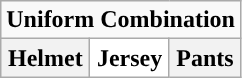<table class="wikitable">
<tr>
<td align="center" Colspan="3"><strong>Uniform Combination</strong></td>
</tr>
<tr align="center">
<th>Helmet</th>
<th style="background:#FFFFFF;">Jersey</th>
<th>Pants</th>
</tr>
</table>
